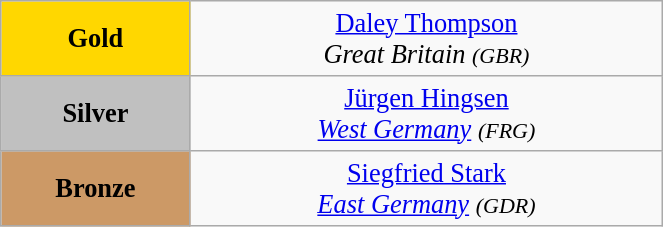<table class="wikitable" style=" text-align:center; font-size:110%;" width="35%">
<tr>
<td bgcolor="gold"><strong>Gold</strong></td>
<td> <a href='#'>Daley Thompson</a><br><em>Great Britain <small>(GBR)</small></em></td>
</tr>
<tr>
<td bgcolor="silver"><strong>Silver</strong></td>
<td> <a href='#'>Jürgen Hingsen</a><br><em><a href='#'>West Germany</a> <small>(FRG)</small></em></td>
</tr>
<tr>
<td bgcolor="CC9966"><strong>Bronze</strong></td>
<td> <a href='#'>Siegfried Stark</a><br><em><a href='#'>East Germany</a> <small>(GDR)</small></em></td>
</tr>
</table>
